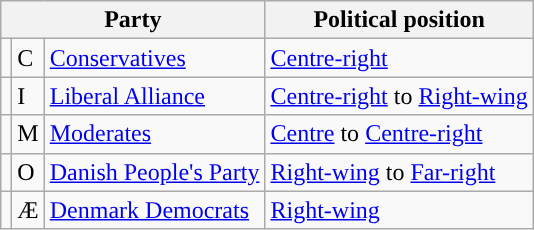<table class="wikitable">
<tr>
<th colspan="3">Party</th>
<th>Political position</th>
</tr>
<tr>
<td></td>
<td>C</td>
<td><a href='#'>Conservatives</a></td>
<td><a href='#'>Centre-right</a></td>
</tr>
<tr>
<td></td>
<td>I</td>
<td><a href='#'>Liberal Alliance</a></td>
<td><a href='#'>Centre-right</a> to <a href='#'>Right-wing</a></td>
</tr>
<tr>
<td></td>
<td>M</td>
<td><a href='#'>Moderates</a></td>
<td><a href='#'>Centre</a> to <a href='#'>Centre-right</a></td>
</tr>
<tr>
<td></td>
<td>O</td>
<td><a href='#'>Danish People's Party</a></td>
<td><a href='#'>Right-wing</a> to  <a href='#'>Far-right</a></td>
</tr>
<tr>
<td></td>
<td>Æ</td>
<td><a href='#'>Denmark Democrats</a></td>
<td><a href='#'>Right-wing</a></td>
</tr>
</table>
